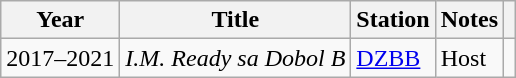<table class="wikitable">
<tr>
<th>Year</th>
<th>Title</th>
<th>Station</th>
<th>Notes</th>
<th></th>
</tr>
<tr>
<td>2017–2021</td>
<td><em>I.M. Ready sa Dobol B</em></td>
<td><a href='#'>DZBB</a></td>
<td>Host</td>
<td></td>
</tr>
</table>
